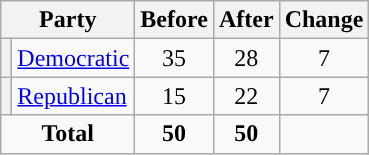<table class="wikitable" style="text-align:center;">
<tr>
<th colspan="2">Party</th>
<th>Before</th>
<th>After</th>
<th>Change</th>
</tr>
<tr>
<th style="background-color:"></th>
<td style="text-align:left;"><a href='#'>Democratic</a></td>
<td>35</td>
<td>28</td>
<td> 7</td>
</tr>
<tr>
<th style="background-color:"></th>
<td style="text-align:left;"><a href='#'>Republican</a></td>
<td>15</td>
<td>22</td>
<td> 7</td>
</tr>
<tr>
<td colspan="2"><strong>Total</strong></td>
<td><strong>50</strong></td>
<td><strong>50</strong></td>
<td></td>
</tr>
</table>
